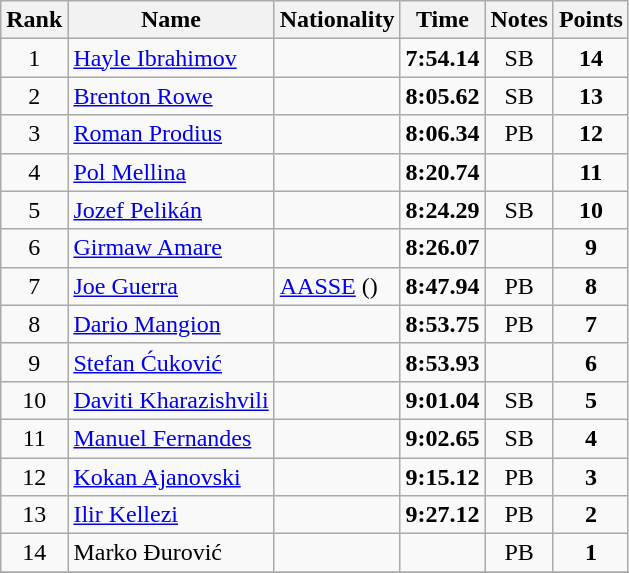<table class="wikitable sortable" style="text-align:center">
<tr>
<th>Rank</th>
<th>Name</th>
<th>Nationality</th>
<th>Time</th>
<th>Notes</th>
<th>Points</th>
</tr>
<tr>
<td>1</td>
<td align=left><a href='#'>Hayle Ibrahimov</a></td>
<td align=left></td>
<td><strong>7:54.14</strong></td>
<td>SB</td>
<td><strong>14</strong></td>
</tr>
<tr>
<td>2</td>
<td align=left><a href='#'>Brenton Rowe</a></td>
<td align=left></td>
<td><strong>8:05.62</strong></td>
<td>SB</td>
<td><strong>13</strong></td>
</tr>
<tr>
<td>3</td>
<td align=left><a href='#'>Roman Prodius</a></td>
<td align=left></td>
<td><strong>8:06.34</strong></td>
<td>PB</td>
<td><strong>12</strong></td>
</tr>
<tr>
<td>4</td>
<td align=left><a href='#'>Pol Mellina</a></td>
<td align=left></td>
<td><strong>8:20.74</strong></td>
<td></td>
<td><strong>11</strong></td>
</tr>
<tr>
<td>5</td>
<td align=left><a href='#'>Jozef Pelikán</a></td>
<td align=left></td>
<td><strong>8:24.29</strong></td>
<td>SB</td>
<td><strong>10</strong></td>
</tr>
<tr>
<td>6</td>
<td align=left><a href='#'>Girmaw Amare</a></td>
<td align=left></td>
<td><strong>8:26.07</strong></td>
<td></td>
<td><strong>9</strong></td>
</tr>
<tr>
<td>7</td>
<td align=left><a href='#'>Joe Guerra</a></td>
<td align=left> <a href='#'>AASSE</a> ()</td>
<td><strong>8:47.94 </strong></td>
<td>PB</td>
<td><strong>8</strong></td>
</tr>
<tr>
<td>8</td>
<td align=left><a href='#'>Dario Mangion</a></td>
<td align=left></td>
<td><strong>8:53.75</strong></td>
<td>PB</td>
<td><strong>7</strong></td>
</tr>
<tr>
<td>9</td>
<td align=left><a href='#'>Stefan Ćuković</a></td>
<td align=left></td>
<td><strong>8:53.93</strong></td>
<td></td>
<td><strong>6</strong></td>
</tr>
<tr>
<td>10</td>
<td align=left><a href='#'>Daviti Kharazishvili</a></td>
<td align=left></td>
<td><strong>9:01.04</strong></td>
<td>SB</td>
<td><strong>5</strong></td>
</tr>
<tr>
<td>11</td>
<td align=left><a href='#'>Manuel Fernandes</a></td>
<td align=left></td>
<td><strong>9:02.65</strong></td>
<td>SB</td>
<td><strong>4</strong></td>
</tr>
<tr>
<td>12</td>
<td align=left><a href='#'>Kokan Ajanovski</a></td>
<td align=left></td>
<td><strong>9:15.12</strong></td>
<td>PB</td>
<td><strong>3</strong></td>
</tr>
<tr>
<td>13</td>
<td align=left><a href='#'>Ilir Kellezi</a></td>
<td align=left></td>
<td><strong>9:27.12</strong></td>
<td>PB</td>
<td><strong>2</strong></td>
</tr>
<tr>
<td>14</td>
<td align=left>Marko Đurović</td>
<td align=left></td>
<td><strong></strong></td>
<td>PB</td>
<td><strong>1</strong></td>
</tr>
<tr>
</tr>
</table>
